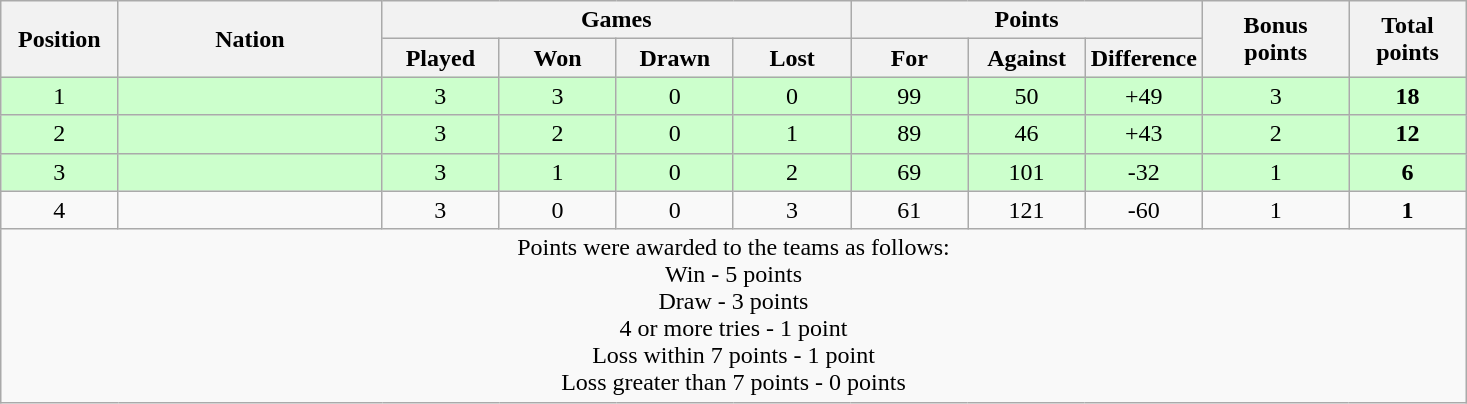<table class="wikitable" style="text-align:center">
<tr>
<th rowspan="2" style="width:8%;">Position</th>
<th rowspan="2" style="width:18%;">Nation</th>
<th colspan="4" style="width:32%;">Games</th>
<th colspan="3" style="width:32%;">Points</th>
<th rowspan="2" style="width:10%;">Bonus<br>points</th>
<th rowspan="2" style="width:10%;">Total<br>points</th>
</tr>
<tr>
<th style="width:8%;">Played</th>
<th style="width:8%;">Won</th>
<th style="width:8%;">Drawn</th>
<th style="width:8%;">Lost</th>
<th style="width:8%;">For</th>
<th style="width:8%;">Against</th>
<th style="width:8%;">Difference</th>
</tr>
<tr bgcolor="#ccffcc">
<td>1</td>
<td align="left"></td>
<td>3</td>
<td>3</td>
<td>0</td>
<td>0</td>
<td>99</td>
<td>50</td>
<td>+49</td>
<td>3</td>
<td><strong>18</strong></td>
</tr>
<tr bgcolor="#ccffcc">
<td>2</td>
<td align="left"></td>
<td>3</td>
<td>2</td>
<td>0</td>
<td>1</td>
<td>89</td>
<td>46</td>
<td>+43</td>
<td>2</td>
<td><strong>12</strong></td>
</tr>
<tr bgcolor="#ccffcc">
<td>3</td>
<td align="left"></td>
<td>3</td>
<td>1</td>
<td>0</td>
<td>2</td>
<td>69</td>
<td>101</td>
<td>-32</td>
<td>1</td>
<td><strong>6</strong></td>
</tr>
<tr>
<td>4</td>
<td align="left"></td>
<td>3</td>
<td>0</td>
<td>0</td>
<td>3</td>
<td>61</td>
<td>121</td>
<td>-60</td>
<td>1</td>
<td><strong>1</strong></td>
</tr>
<tr>
<td colspan="100%" style="text-align:center;">Points were awarded to the teams as follows:<br>Win - 5 points<br>Draw - 3 points<br> 4 or more tries - 1 point<br> Loss within 7 points - 1 point<br>Loss greater than 7 points - 0 points</td>
</tr>
</table>
